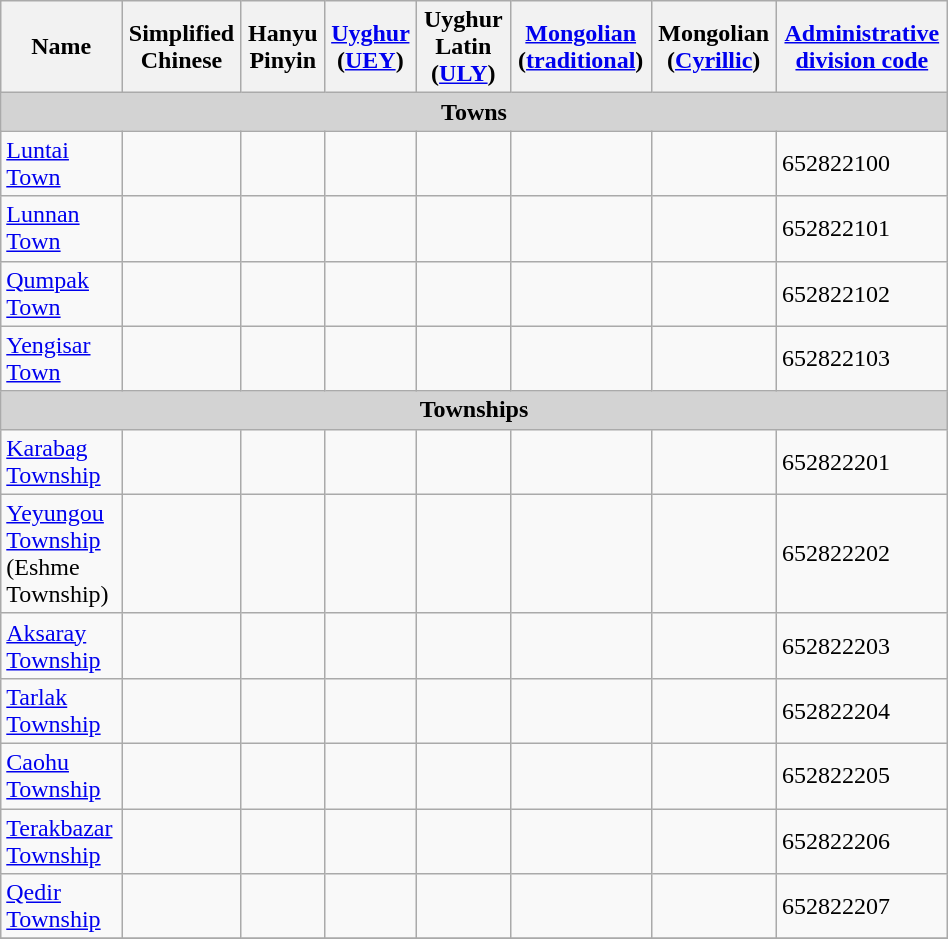<table class="wikitable" align="center" style="width:50%; border="1">
<tr>
<th>Name</th>
<th>Simplified Chinese</th>
<th>Hanyu Pinyin</th>
<th><a href='#'>Uyghur</a> (<a href='#'>UEY</a>)</th>
<th>Uyghur Latin (<a href='#'>ULY</a>)</th>
<th><a href='#'>Mongolian</a> (<a href='#'>traditional</a>)</th>
<th>Mongolian (<a href='#'>Cyrillic</a>)</th>
<th><a href='#'>Administrative division code</a></th>
</tr>
<tr>
<td colspan="9"  style="text-align:center; background:#d3d3d3;"><strong>Towns</strong></td>
</tr>
<tr --------->
<td><a href='#'>Luntai Town</a></td>
<td></td>
<td></td>
<td></td>
<td></td>
<td></td>
<td></td>
<td>652822100</td>
</tr>
<tr>
<td><a href='#'>Lunnan Town</a></td>
<td></td>
<td></td>
<td></td>
<td></td>
<td></td>
<td></td>
<td>652822101</td>
</tr>
<tr>
<td><a href='#'>Qumpak Town</a></td>
<td></td>
<td></td>
<td></td>
<td></td>
<td></td>
<td></td>
<td>652822102</td>
</tr>
<tr>
<td><a href='#'>Yengisar Town</a></td>
<td></td>
<td></td>
<td></td>
<td></td>
<td></td>
<td></td>
<td>652822103</td>
</tr>
<tr>
<td colspan="9"  style="text-align:center; background:#d3d3d3;"><strong>Townships</strong></td>
</tr>
<tr --------->
<td><a href='#'>Karabag Township</a></td>
<td></td>
<td></td>
<td></td>
<td></td>
<td></td>
<td></td>
<td>652822201</td>
</tr>
<tr>
<td><a href='#'>Yeyungou Township</a><br>(Eshme Township)</td>
<td></td>
<td></td>
<td></td>
<td></td>
<td></td>
<td></td>
<td>652822202</td>
</tr>
<tr>
<td><a href='#'>Aksaray Township</a></td>
<td></td>
<td></td>
<td></td>
<td></td>
<td></td>
<td></td>
<td>652822203</td>
</tr>
<tr>
<td><a href='#'>Tarlak Township</a></td>
<td></td>
<td></td>
<td></td>
<td></td>
<td></td>
<td></td>
<td>652822204</td>
</tr>
<tr>
<td><a href='#'>Caohu Township</a></td>
<td></td>
<td></td>
<td></td>
<td></td>
<td></td>
<td></td>
<td>652822205</td>
</tr>
<tr>
<td><a href='#'>Terakbazar Township</a></td>
<td></td>
<td></td>
<td></td>
<td></td>
<td></td>
<td></td>
<td>652822206</td>
</tr>
<tr>
<td><a href='#'>Qedir Township</a></td>
<td></td>
<td></td>
<td></td>
<td></td>
<td></td>
<td></td>
<td>652822207</td>
</tr>
<tr>
</tr>
</table>
